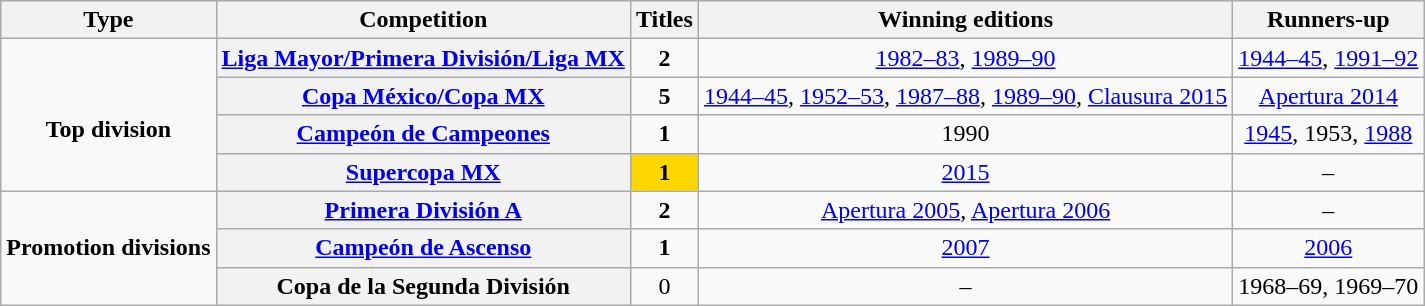<table class="wikitable" style="text-align: center;">
<tr>
<th>Type</th>
<th>Competition</th>
<th>Titles</th>
<th>Winning editions</th>
<th>Runners-up</th>
</tr>
<tr>
<td rowspan="4"><br><strong>Top division</strong></td>
<th scope=col><a href='#'>Liga Mayor/Primera División/Liga MX</a></th>
<td><strong>2</strong></td>
<td><a href='#'>1982–83</a>, <a href='#'>1989–90</a></td>
<td><a href='#'>1944–45</a>, <a href='#'>1991–92</a></td>
</tr>
<tr>
<th scope=col><a href='#'>Copa México/Copa MX</a></th>
<td><strong>5</strong></td>
<td><a href='#'>1944–45</a>, <a href='#'>1952–53</a>, <a href='#'>1987–88</a>, <a href='#'>1989–90</a>, <a href='#'>Clausura 2015</a></td>
<td><a href='#'>Apertura 2014</a></td>
</tr>
<tr>
<th scope=col><a href='#'>Campeón de Campeones</a></th>
<td><strong>1</strong></td>
<td>1990</td>
<td><a href='#'>1945</a>, 1953, <a href='#'>1988</a></td>
</tr>
<tr>
<th scope=col><a href='#'>Supercopa MX</a></th>
<td bgcolor="gold"><strong>1</strong></td>
<td><a href='#'>2015</a></td>
<td>–</td>
</tr>
<tr>
<td rowspan="3"><strong>Promotion divisions</strong></td>
<th scope=col><a href='#'>Primera División A</a></th>
<td><strong>2</strong></td>
<td><a href='#'>Apertura 2005</a>, <a href='#'>Apertura 2006</a></td>
<td>–</td>
</tr>
<tr>
<th scope=col><a href='#'>Campeón de Ascenso</a></th>
<td><strong>1</strong></td>
<td><a href='#'>2007</a></td>
<td><a href='#'>2006</a></td>
</tr>
<tr>
<th scope=col>Copa de la Segunda División</th>
<td>0</td>
<td>–</td>
<td>1968–69, 1969–70</td>
</tr>
</table>
